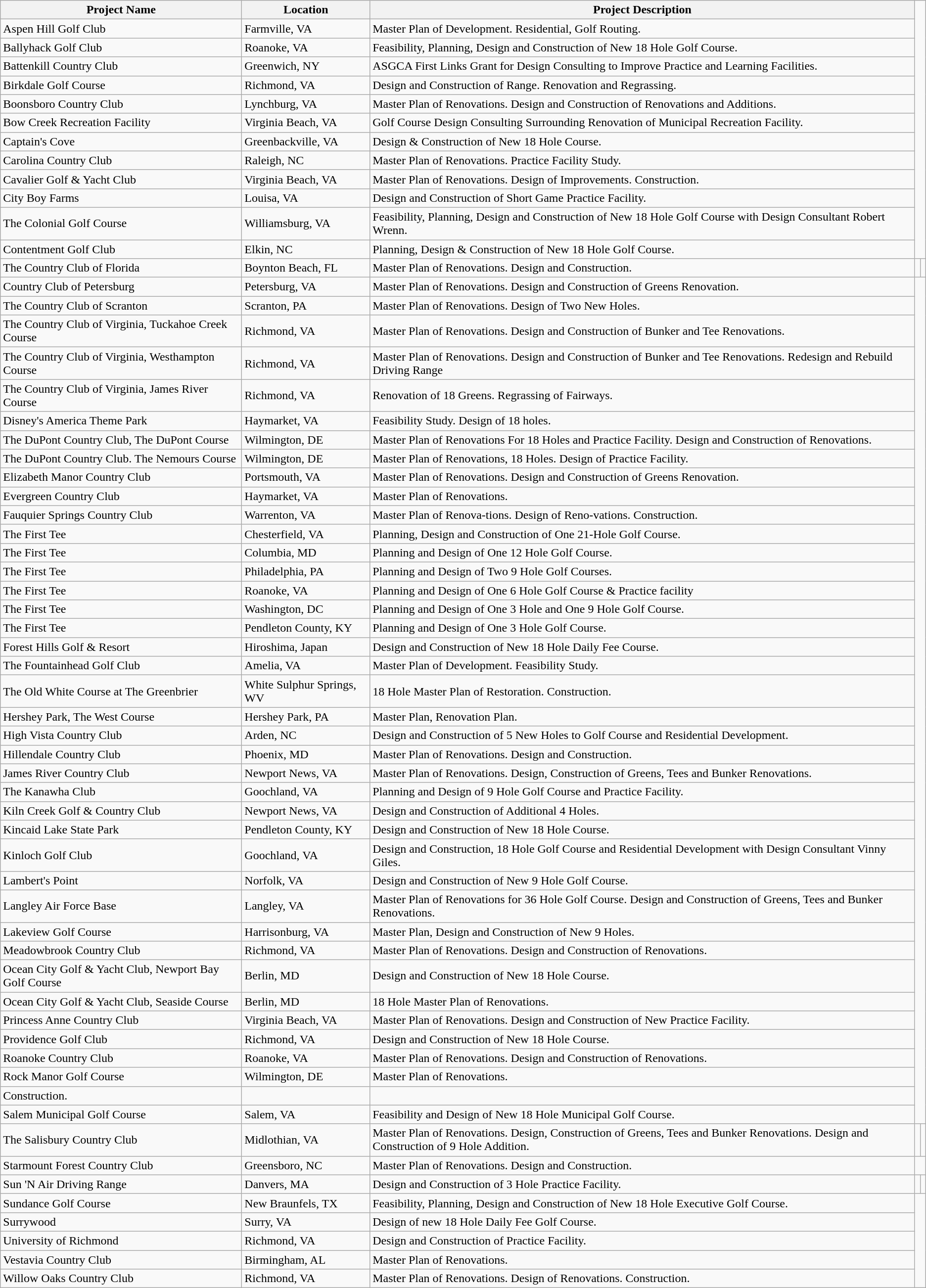<table class="wikitable sortable">
<tr>
<th>Project Name</th>
<th>Location</th>
<th>Project Description</th>
</tr>
<tr>
<td>Aspen Hill Golf Club</td>
<td>Farmville, VA</td>
<td>Master Plan of Development. Residential, Golf Routing.</td>
</tr>
<tr>
<td>Ballyhack Golf Club</td>
<td>Roanoke, VA</td>
<td>Feasibility, Planning, Design and Construction of New 18 Hole Golf Course.</td>
</tr>
<tr>
<td>Battenkill Country Club</td>
<td>Greenwich, NY</td>
<td>ASGCA First Links Grant for Design Consulting to Improve Practice and Learning Facilities.</td>
</tr>
<tr>
<td>Birkdale Golf Course</td>
<td>Richmond, VA</td>
<td>Design and Construction of Range. Renovation and Regrassing.</td>
</tr>
<tr>
<td>Boonsboro Country Club</td>
<td>Lynchburg, VA</td>
<td>Master Plan of Renovations. Design and Construction of Renovations and Additions.</td>
</tr>
<tr>
<td>Bow Creek Recreation Facility</td>
<td>Virginia Beach, VA</td>
<td>Golf Course Design Consulting Surrounding Renovation of Municipal Recreation Facility.</td>
</tr>
<tr>
<td>Captain's Cove</td>
<td>Greenbackville, VA</td>
<td>Design & Construction of New 18 Hole Course.</td>
</tr>
<tr>
<td>Carolina Country Club</td>
<td>Raleigh, NC</td>
<td>Master Plan of Renovations. Practice Facility Study.</td>
</tr>
<tr>
<td>Cavalier Golf & Yacht Club</td>
<td>Virginia Beach, VA</td>
<td>Master Plan of Renovations. Design of Improvements. Construction.</td>
</tr>
<tr>
<td>City Boy Farms</td>
<td>Louisa, VA</td>
<td>Design and Construction of Short Game Practice Facility.</td>
</tr>
<tr>
<td>The Colonial Golf Course</td>
<td>Williamsburg, VA</td>
<td>Feasibility, Planning, Design and Construction of New 18 Hole Golf Course with Design Consultant Robert Wrenn.</td>
</tr>
<tr>
<td>Contentment Golf Club</td>
<td>Elkin, NC</td>
<td>Planning, Design & Construction of New 18 Hole Golf Course.</td>
</tr>
<tr>
<td>The Country Club of Florida</td>
<td>Boynton Beach, FL</td>
<td>Master Plan of Renovations. Design and Construction.</td>
<td></td>
<td></td>
</tr>
<tr>
<td>Country Club of Petersburg</td>
<td>Petersburg, VA</td>
<td>Master Plan of Renovations. Design and Construction of Greens Renovation.</td>
</tr>
<tr>
<td>The Country Club of Scranton</td>
<td>Scranton, PA</td>
<td>Master Plan of Renovations. Design of Two New Holes.</td>
</tr>
<tr>
<td>The Country Club of Virginia, Tuckahoe Creek Course</td>
<td>Richmond, VA</td>
<td>Master Plan of Renovations. Design and Construction of Bunker and Tee Renovations.</td>
</tr>
<tr>
<td>The Country Club of Virginia, Westhampton Course</td>
<td>Richmond, VA</td>
<td>Master Plan of Renovations. Design and Construction of Bunker and Tee Renovations. Redesign and Rebuild Driving Range</td>
</tr>
<tr>
<td>The Country Club of Virginia, James River Course</td>
<td>Richmond, VA</td>
<td>Renovation of 18 Greens. Regrassing of Fairways.</td>
</tr>
<tr>
<td>Disney's America Theme Park</td>
<td>Haymarket, VA</td>
<td>Feasibility Study. Design of 18 holes.</td>
</tr>
<tr>
<td>The DuPont Country Club, The DuPont Course</td>
<td>Wilmington, DE</td>
<td>Master Plan of Renovations For 18 Holes and Practice Facility. Design and Construction of Renovations.</td>
</tr>
<tr>
<td>The DuPont Country Club. The Nemours Course</td>
<td>Wilmington, DE</td>
<td>Master Plan of Renovations, 18 Holes. Design of Practice Facility.</td>
</tr>
<tr>
<td>Elizabeth Manor Country Club</td>
<td>Portsmouth, VA</td>
<td>Master Plan of Renovations. Design and Construction of Greens Renovation.</td>
</tr>
<tr>
<td>Evergreen Country Club</td>
<td>Haymarket, VA</td>
<td>Master Plan of Renovations.</td>
</tr>
<tr>
<td>Fauquier Springs Country Club</td>
<td>Warrenton, VA</td>
<td>Master Plan of Renova-tions. Design of Reno-vations. Construction.</td>
</tr>
<tr>
<td>The First Tee</td>
<td>Chesterfield, VA</td>
<td>Planning, Design and Construction of One 21-Hole Golf Course.</td>
</tr>
<tr>
<td>The First Tee</td>
<td>Columbia, MD</td>
<td>Planning and Design of One 12 Hole Golf Course.</td>
</tr>
<tr>
<td>The First Tee</td>
<td>Philadelphia, PA</td>
<td>Planning and Design of Two 9 Hole Golf Courses.</td>
</tr>
<tr>
<td>The First Tee</td>
<td>Roanoke, VA</td>
<td>Planning and Design of One 6 Hole Golf Course & Practice facility</td>
</tr>
<tr>
<td>The First Tee</td>
<td>Washington, DC</td>
<td>Planning and Design of One 3 Hole and One 9 Hole Golf Course.</td>
</tr>
<tr>
<td>The First Tee</td>
<td>Pendleton County, KY</td>
<td>Planning and Design of One 3 Hole Golf Course.</td>
</tr>
<tr>
<td>Forest Hills Golf & Resort</td>
<td>Hiroshima, Japan</td>
<td>Design and Construction of New 18 Hole Daily Fee Course.</td>
</tr>
<tr>
<td>The Fountainhead Golf Club</td>
<td>Amelia, VA</td>
<td>Master Plan of Development. Feasibility Study.</td>
</tr>
<tr>
<td>The Old White Course at The Greenbrier</td>
<td>White Sulphur Springs, WV</td>
<td>18 Hole Master Plan of Restoration. Construction.</td>
</tr>
<tr>
<td>Hershey Park, The West Course</td>
<td>Hershey Park, PA</td>
<td>Master Plan, Renovation Plan.</td>
</tr>
<tr>
<td>High Vista Country Club</td>
<td>Arden, NC</td>
<td>Design and Construction of 5 New Holes to Golf Course and Residential Development.</td>
</tr>
<tr>
<td>Hillendale Country Club</td>
<td>Phoenix, MD</td>
<td>Master Plan of Renovations. Design and Construction.</td>
</tr>
<tr>
<td>James River Country Club</td>
<td>Newport News, VA</td>
<td>Master Plan of Renovations. Design, Construction of Greens, Tees and Bunker Renovations.</td>
</tr>
<tr>
<td>The Kanawha Club</td>
<td>Goochland, VA</td>
<td>Planning and Design of 9 Hole Golf Course and Practice Facility.</td>
</tr>
<tr>
<td>Kiln Creek Golf & Country Club</td>
<td>Newport News, VA</td>
<td>Design and Construction of Additional 4 Holes.</td>
</tr>
<tr>
<td>Kincaid Lake State Park</td>
<td>Pendleton County, KY</td>
<td>Design and Construction of New 18 Hole Course.</td>
</tr>
<tr>
<td>Kinloch Golf Club</td>
<td>Goochland, VA</td>
<td>Design and Construction, 18 Hole Golf Course and Residential Development with Design Consultant Vinny Giles.</td>
</tr>
<tr>
<td>Lambert's Point</td>
<td>Norfolk, VA</td>
<td>Design and Construction of New 9 Hole Golf Course.</td>
</tr>
<tr>
<td>Langley Air Force Base</td>
<td>Langley, VA</td>
<td>Master Plan of Renovations for 36 Hole Golf Course. Design and Construction of Greens, Tees and Bunker Renovations.</td>
</tr>
<tr>
<td>Lakeview Golf Course</td>
<td>Harrisonburg, VA</td>
<td>Master Plan, Design and Construction of New 9 Holes.</td>
</tr>
<tr>
<td>Meadowbrook Country Club</td>
<td>Richmond, VA</td>
<td>Master Plan of Renovations. Design and Construction of Renovations.</td>
</tr>
<tr>
<td>Ocean City Golf & Yacht Club, Newport Bay Golf Course</td>
<td>Berlin, MD</td>
<td>Design and Construction of New 18 Hole Course.</td>
</tr>
<tr>
<td>Ocean City Golf & Yacht Club, Seaside Course</td>
<td>Berlin, MD</td>
<td>18 Hole Master Plan of Renovations.</td>
</tr>
<tr>
<td>Princess Anne Country Club</td>
<td>Virginia Beach, VA</td>
<td>Master Plan of Renovations. Design and Construction of New Practice Facility.</td>
</tr>
<tr>
<td>Providence Golf Club</td>
<td>Richmond, VA</td>
<td>Design and Construction of New 18 Hole Course.</td>
</tr>
<tr>
<td>Roanoke Country Club</td>
<td>Roanoke, VA</td>
<td>Master Plan of Renovations. Design and Construction of Renovations.</td>
</tr>
<tr>
<td>Rock Manor Golf Course</td>
<td>Wilmington, DE</td>
<td>Master Plan of Renovations.</td>
</tr>
<tr>
<td>Construction.</td>
<td></td>
<td></td>
</tr>
<tr>
<td>Salem Municipal Golf Course</td>
<td>Salem, VA</td>
<td>Feasibility and Design of New 18 Hole Municipal Golf Course.</td>
</tr>
<tr>
<td>The Salisbury Country Club</td>
<td>Midlothian, VA</td>
<td>Master Plan of Renovations. Design, Construction of Greens, Tees and Bunker Renovations. Design and Construction of 9 Hole Addition.</td>
<td></td>
<td></td>
</tr>
<tr>
<td>Starmount Forest Country Club</td>
<td>Greensboro, NC</td>
<td>Master Plan of Renovations. Design and Construction.</td>
</tr>
<tr>
<td>Sun 'N Air Driving Range</td>
<td>Danvers, MA</td>
<td>Design and Construction of 3 Hole Practice Facility.</td>
<td></td>
<td></td>
</tr>
<tr>
<td>Sundance Golf Course</td>
<td>New Braunfels, TX</td>
<td>Feasibility, Planning, Design and Construction of New 18 Hole Executive Golf Course.</td>
</tr>
<tr>
<td>Surrywood</td>
<td>Surry, VA</td>
<td>Design of new 18 Hole Daily Fee Golf Course.</td>
</tr>
<tr>
<td>University of Richmond</td>
<td>Richmond, VA</td>
<td>Design and Construction of Practice Facility.</td>
</tr>
<tr>
<td>Vestavia Country Club</td>
<td>Birmingham, AL</td>
<td>Master Plan of Renovations.</td>
</tr>
<tr>
<td>Willow Oaks Country Club</td>
<td>Richmond, VA</td>
<td>Master Plan of Renovations. Design of Renovations. Construction.</td>
</tr>
</table>
